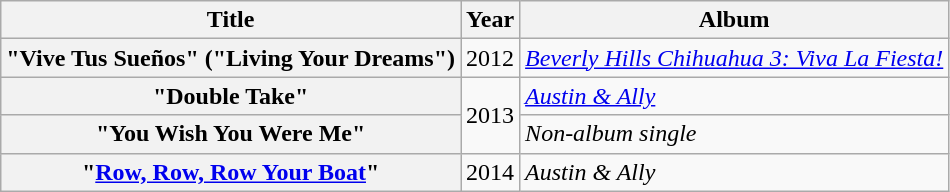<table class="wikitable plainrowheaders">
<tr>
<th>Title</th>
<th>Year</th>
<th>Album</th>
</tr>
<tr>
<th scope="row">"Vive Tus Sueños" ("Living Your Dreams")</th>
<td>2012</td>
<td><em><a href='#'>Beverly Hills Chihuahua 3: Viva La Fiesta!</a></em></td>
</tr>
<tr>
<th scope="row">"Double Take"</th>
<td rowspan="2">2013</td>
<td><em><a href='#'>Austin & Ally</a></em></td>
</tr>
<tr>
<th scope="row">"You Wish You Were Me"</th>
<td><em>Non-album single</em></td>
</tr>
<tr>
<th scope="row">"<a href='#'>Row, Row, Row Your Boat</a>"</th>
<td>2014</td>
<td><em>Austin & Ally</em></td>
</tr>
</table>
